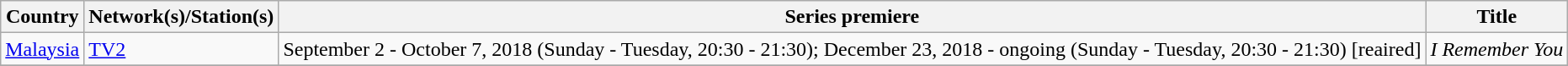<table class="sortable wikitable">
<tr>
<th>Country</th>
<th>Network(s)/Station(s)</th>
<th>Series premiere</th>
<th>Title</th>
</tr>
<tr>
<td> <a href='#'>Malaysia</a></td>
<td><a href='#'>TV2</a></td>
<td>September 2 - October 7, 2018 (Sunday - Tuesday, 20:30 - 21:30); December 23, 2018 - ongoing (Sunday - Tuesday, 20:30 - 21:30) [reaired]</td>
<td><em>I Remember You</em></td>
</tr>
<tr>
</tr>
</table>
